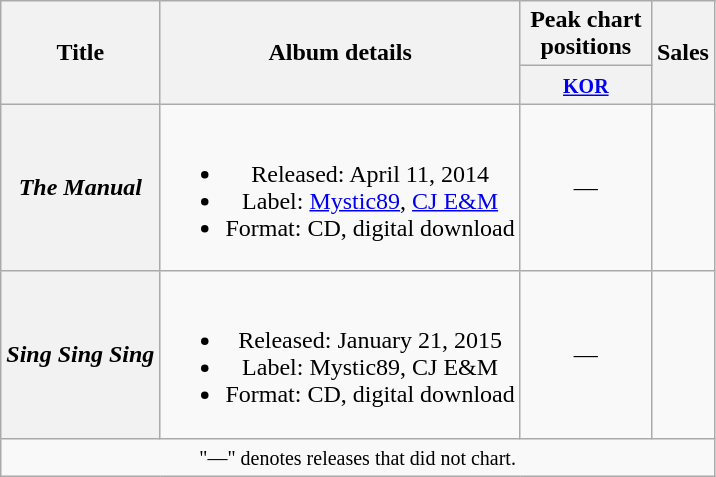<table class="wikitable plainrowheaders" style="text-align:center;">
<tr>
<th scope="col" rowspan="2">Title</th>
<th scope="col" rowspan="2">Album details</th>
<th scope="col" colspan="1" style="width:5em;">Peak chart positions</th>
<th scope="col" rowspan="2">Sales</th>
</tr>
<tr>
<th><small><a href='#'>KOR</a></small><br></th>
</tr>
<tr>
<th scope="row"><em>The Manual</em></th>
<td><br><ul><li>Released: April 11, 2014</li><li>Label: <a href='#'>Mystic89</a>, <a href='#'>CJ E&M</a></li><li>Format: CD, digital download</li></ul></td>
<td>—</td>
<td></td>
</tr>
<tr>
<th scope="row"><em>Sing Sing Sing</em></th>
<td><br><ul><li>Released: January 21, 2015</li><li>Label: Mystic89, CJ E&M</li><li>Format: CD, digital download</li></ul></td>
<td>—</td>
<td></td>
</tr>
<tr>
<td colspan="4"><small>"—" denotes releases that did not chart.</small></td>
</tr>
</table>
